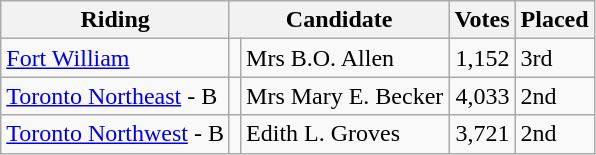<table class="wikitable" style="text-align:left;">
<tr>
<th>Riding</th>
<th colspan="2">Candidate</th>
<th>Votes</th>
<th>Placed</th>
</tr>
<tr>
<td><a href='#'>Fort William</a></td>
<td></td>
<td>Mrs B.O. Allen</td>
<td style="text-align:right;">1,152</td>
<td>3rd</td>
</tr>
<tr>
<td><a href='#'>Toronto Northeast</a> - B</td>
<td></td>
<td>Mrs Mary  E. Becker</td>
<td style="text-align:right;">4,033</td>
<td>2nd</td>
</tr>
<tr>
<td><a href='#'>Toronto Northwest</a> - B</td>
<td></td>
<td>Edith L. Groves</td>
<td style="text-align:right;">3,721</td>
<td>2nd</td>
</tr>
</table>
